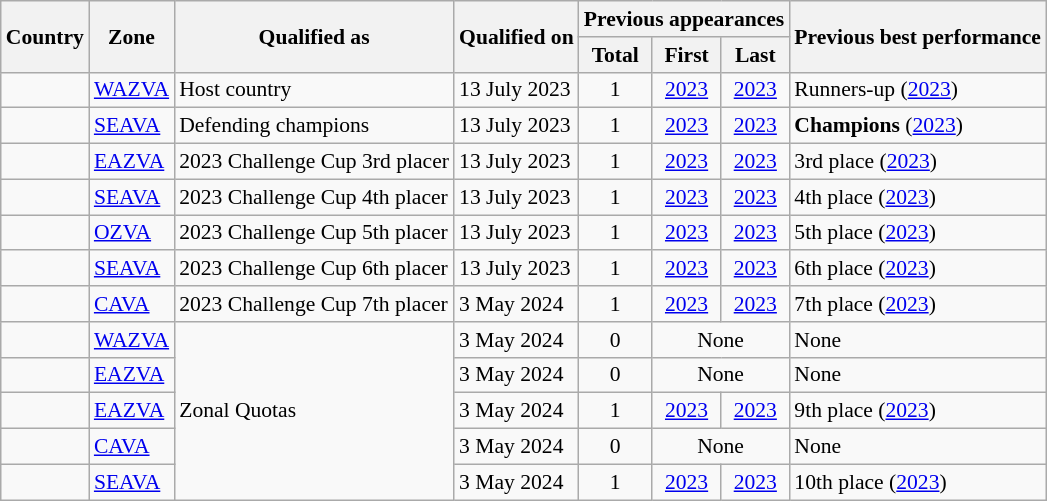<table class="wikitable sortable" style="font-size:90%">
<tr>
<th rowspan=2>Country</th>
<th rowspan=2>Zone</th>
<th rowspan=2>Qualified as</th>
<th rowspan=2>Qualified on</th>
<th colspan=3>Previous appearances</th>
<th rowspan=2>Previous best performance</th>
</tr>
<tr>
<th>Total</th>
<th>First</th>
<th>Last</th>
</tr>
<tr>
<td></td>
<td><a href='#'>WAZVA</a></td>
<td>Host country</td>
<td>13 July 2023</td>
<td style="text-align:center">1</td>
<td style="text-align:center"><a href='#'>2023</a></td>
<td style="text-align:center"><a href='#'>2023</a></td>
<td>Runners-up (<a href='#'>2023</a>)</td>
</tr>
<tr>
<td></td>
<td><a href='#'>SEAVA</a></td>
<td>Defending champions</td>
<td>13 July 2023</td>
<td style="text-align:center">1</td>
<td style="text-align:center"><a href='#'>2023</a></td>
<td style="text-align:center"><a href='#'>2023</a></td>
<td><strong>Champions</strong> (<a href='#'>2023</a>)</td>
</tr>
<tr>
<td></td>
<td><a href='#'>EAZVA</a></td>
<td>2023 Challenge Cup 3rd placer</td>
<td>13 July 2023</td>
<td style="text-align:center">1</td>
<td style="text-align:center"><a href='#'>2023</a></td>
<td style="text-align:center"><a href='#'>2023</a></td>
<td>3rd place (<a href='#'>2023</a>)</td>
</tr>
<tr>
<td></td>
<td><a href='#'>SEAVA</a></td>
<td>2023 Challenge Cup 4th placer</td>
<td>13 July 2023</td>
<td style="text-align:center">1</td>
<td style="text-align:center"><a href='#'>2023</a></td>
<td style="text-align:center"><a href='#'>2023</a></td>
<td>4th place (<a href='#'>2023</a>)</td>
</tr>
<tr>
<td></td>
<td><a href='#'>OZVA</a></td>
<td>2023 Challenge Cup 5th placer</td>
<td>13 July 2023</td>
<td style="text-align:center">1</td>
<td style="text-align:center"><a href='#'>2023</a></td>
<td style="text-align:center"><a href='#'>2023</a></td>
<td>5th place (<a href='#'>2023</a>)</td>
</tr>
<tr>
<td></td>
<td><a href='#'>SEAVA</a></td>
<td>2023 Challenge Cup 6th placer</td>
<td>13 July 2023</td>
<td style="text-align:center">1</td>
<td style="text-align:center"><a href='#'>2023</a></td>
<td style="text-align:center"><a href='#'>2023</a></td>
<td>6th place (<a href='#'>2023</a>)</td>
</tr>
<tr>
<td></td>
<td><a href='#'>CAVA</a></td>
<td>2023 Challenge Cup 7th placer</td>
<td>3 May 2024</td>
<td style="text-align:center">1</td>
<td style="text-align:center"><a href='#'>2023</a></td>
<td style="text-align:center"><a href='#'>2023</a></td>
<td>7th place (<a href='#'>2023</a>)</td>
</tr>
<tr>
<td></td>
<td><a href='#'>WAZVA</a></td>
<td rowspan=5>Zonal Quotas</td>
<td>3 May 2024</td>
<td style="text-align:center">0</td>
<td colspan=2 style="text-align:center">None</td>
<td>None</td>
</tr>
<tr>
<td></td>
<td><a href='#'>EAZVA</a></td>
<td>3 May 2024</td>
<td style="text-align:center">0</td>
<td colspan=2 style="text-align:center">None</td>
<td>None</td>
</tr>
<tr>
<td></td>
<td><a href='#'>EAZVA</a></td>
<td>3 May 2024</td>
<td style="text-align:center">1</td>
<td style="text-align:center"><a href='#'>2023</a></td>
<td style="text-align:center"><a href='#'>2023</a></td>
<td>9th place (<a href='#'>2023</a>)</td>
</tr>
<tr>
<td></td>
<td><a href='#'>CAVA</a></td>
<td>3 May 2024</td>
<td style="text-align:center">0</td>
<td colspan=2 style="text-align:center">None</td>
<td>None</td>
</tr>
<tr>
<td></td>
<td><a href='#'>SEAVA</a></td>
<td>3 May 2024</td>
<td style="text-align:center">1</td>
<td style="text-align:center"><a href='#'>2023</a></td>
<td style="text-align:center"><a href='#'>2023</a></td>
<td>10th place (<a href='#'>2023</a>)</td>
</tr>
</table>
